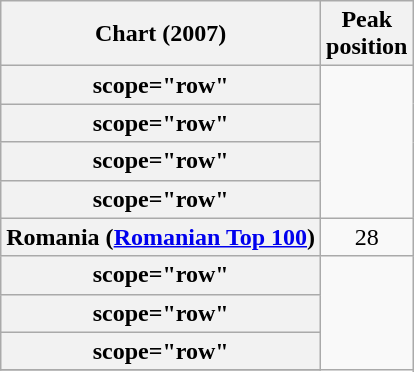<table class="wikitable plainrowheaders sortable" style="text-align:center">
<tr>
<th scope="col">Chart (2007)</th>
<th scope="col">Peak<br>position</th>
</tr>
<tr>
<th>scope="row"</th>
</tr>
<tr>
<th>scope="row"</th>
</tr>
<tr>
<th>scope="row"</th>
</tr>
<tr>
<th>scope="row"</th>
</tr>
<tr>
<th scope="row">Romania (<a href='#'>Romanian Top 100</a>)</th>
<td>28</td>
</tr>
<tr>
<th>scope="row"</th>
</tr>
<tr>
<th>scope="row"</th>
</tr>
<tr>
<th>scope="row" </th>
</tr>
<tr>
</tr>
</table>
